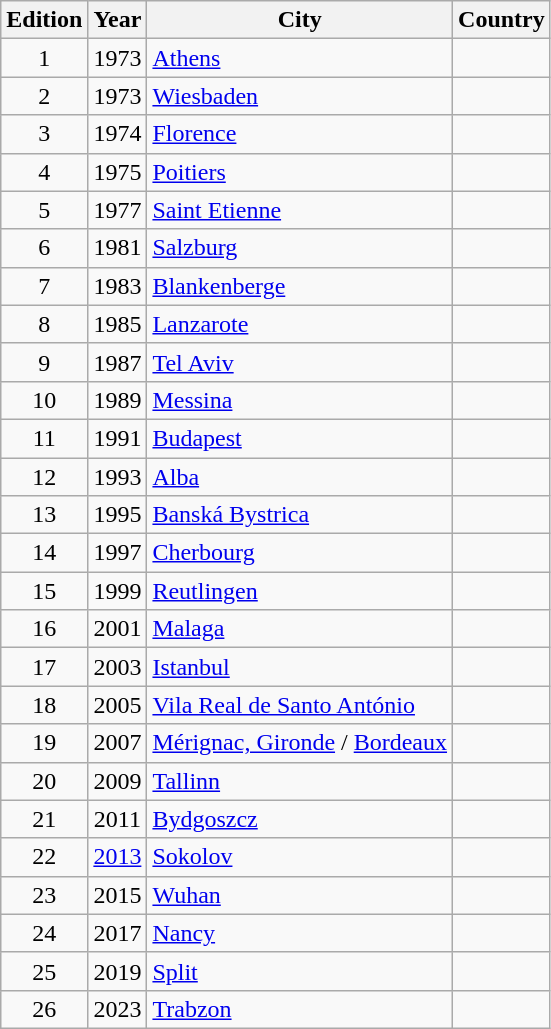<table class="wikitable">
<tr>
<th>Edition</th>
<th>Year</th>
<th>City</th>
<th>Country</th>
</tr>
<tr>
<td align=center>1</td>
<td align=center>1973</td>
<td><a href='#'>Athens</a></td>
<td></td>
</tr>
<tr>
<td align=center>2</td>
<td align=center>1973</td>
<td><a href='#'>Wiesbaden</a></td>
<td></td>
</tr>
<tr>
<td align=center>3</td>
<td align=center>1974</td>
<td><a href='#'>Florence</a></td>
<td></td>
</tr>
<tr>
<td align=center>4</td>
<td align=center>1975</td>
<td><a href='#'>Poitiers</a></td>
<td></td>
</tr>
<tr>
<td align=center>5</td>
<td align=center>1977</td>
<td><a href='#'>Saint Etienne</a></td>
<td></td>
</tr>
<tr>
<td align=center>6</td>
<td align=center>1981</td>
<td><a href='#'>Salzburg</a></td>
<td></td>
</tr>
<tr>
<td align=center>7</td>
<td align=center>1983</td>
<td><a href='#'>Blankenberge</a></td>
<td></td>
</tr>
<tr>
<td align=center>8</td>
<td align=center>1985</td>
<td><a href='#'>Lanzarote</a></td>
<td></td>
</tr>
<tr>
<td align=center>9</td>
<td align=center>1987</td>
<td><a href='#'>Tel Aviv</a></td>
<td></td>
</tr>
<tr>
<td align=center>10</td>
<td align=center>1989</td>
<td><a href='#'>Messina</a></td>
<td></td>
</tr>
<tr>
<td align=center>11</td>
<td align=center>1991</td>
<td><a href='#'>Budapest</a></td>
<td></td>
</tr>
<tr>
<td align=center>12</td>
<td align=center>1993</td>
<td><a href='#'>Alba</a></td>
<td></td>
</tr>
<tr>
<td align=center>13</td>
<td align=center>1995</td>
<td><a href='#'>Banská Bystrica</a></td>
<td></td>
</tr>
<tr>
<td align=center>14</td>
<td align=center>1997</td>
<td><a href='#'>Cherbourg</a></td>
<td></td>
</tr>
<tr>
<td align=center>15</td>
<td align=center>1999</td>
<td><a href='#'>Reutlingen</a></td>
<td></td>
</tr>
<tr>
<td align=center>16</td>
<td align=center>2001</td>
<td><a href='#'>Malaga</a></td>
<td></td>
</tr>
<tr>
<td align=center>17</td>
<td align=center>2003</td>
<td><a href='#'>Istanbul</a></td>
<td></td>
</tr>
<tr>
<td align=center>18</td>
<td align=center>2005</td>
<td><a href='#'>Vila Real de Santo António</a></td>
<td></td>
</tr>
<tr>
<td align=center>19</td>
<td align=center>2007</td>
<td><a href='#'>Mérignac, Gironde</a> / <a href='#'>Bordeaux</a></td>
<td></td>
</tr>
<tr>
<td align=center>20</td>
<td align=center>2009</td>
<td><a href='#'>Tallinn</a></td>
<td></td>
</tr>
<tr>
<td align=center>21</td>
<td align=center>2011</td>
<td><a href='#'>Bydgoszcz</a></td>
<td></td>
</tr>
<tr>
<td align=center>22</td>
<td align=center><a href='#'>2013</a></td>
<td><a href='#'>Sokolov</a></td>
<td></td>
</tr>
<tr>
<td align=center>23</td>
<td align=center>2015</td>
<td><a href='#'>Wuhan</a></td>
<td></td>
</tr>
<tr>
<td align=center>24</td>
<td align=center>2017</td>
<td><a href='#'>Nancy</a></td>
<td></td>
</tr>
<tr>
<td align=center>25</td>
<td align=center>2019</td>
<td><a href='#'>Split</a></td>
<td></td>
</tr>
<tr>
<td align=center>26</td>
<td align=center>2023</td>
<td><a href='#'>Trabzon</a></td>
<td></td>
</tr>
</table>
